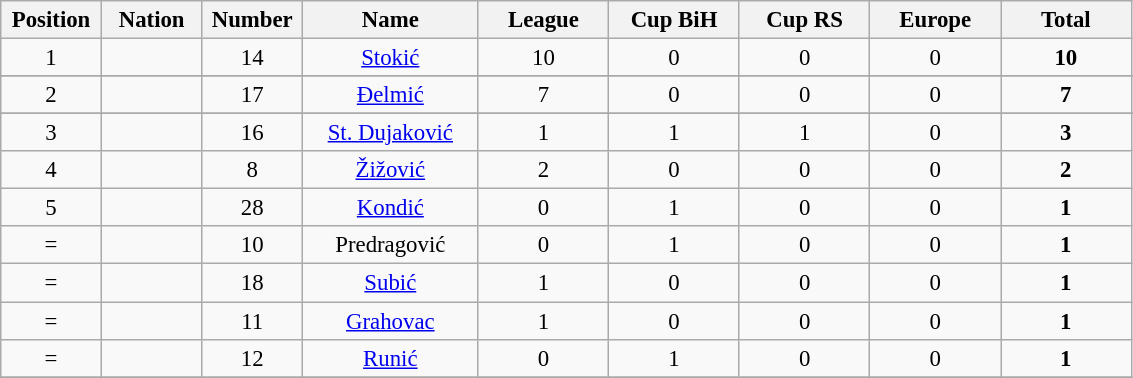<table class="wikitable" style="font-size: 95%; text-align: center;">
<tr>
<th width=60>Position</th>
<th width=60>Nation</th>
<th width=60>Number</th>
<th width=110>Name</th>
<th width=80>League</th>
<th width=80>Cup BiH</th>
<th width=80>Cup RS</th>
<th width=80>Europe</th>
<th width=80>Total</th>
</tr>
<tr>
<td>1</td>
<td></td>
<td>14</td>
<td><a href='#'>Stokić</a></td>
<td>10</td>
<td>0</td>
<td>0</td>
<td>0</td>
<td><strong>10</strong></td>
</tr>
<tr>
</tr>
<tr>
<td>2</td>
<td></td>
<td>17</td>
<td><a href='#'>Đelmić</a></td>
<td>7</td>
<td>0</td>
<td>0</td>
<td>0</td>
<td><strong>7</strong></td>
</tr>
<tr>
</tr>
<tr>
<td>3</td>
<td></td>
<td>16</td>
<td><a href='#'>St. Dujaković</a></td>
<td>1</td>
<td>1</td>
<td>1</td>
<td>0</td>
<td><strong>3</strong></td>
</tr>
<tr>
<td>4</td>
<td></td>
<td>8</td>
<td><a href='#'>Žižović</a></td>
<td>2</td>
<td>0</td>
<td>0</td>
<td>0</td>
<td><strong>2</strong></td>
</tr>
<tr>
<td>5</td>
<td></td>
<td>28</td>
<td><a href='#'>Kondić</a></td>
<td>0</td>
<td>1</td>
<td>0</td>
<td>0</td>
<td><strong>1</strong></td>
</tr>
<tr>
<td>=</td>
<td></td>
<td>10</td>
<td>Predragović</td>
<td>0</td>
<td>1</td>
<td>0</td>
<td>0</td>
<td><strong>1</strong></td>
</tr>
<tr>
<td>=</td>
<td></td>
<td>18</td>
<td><a href='#'>Subić</a></td>
<td>1</td>
<td>0</td>
<td>0</td>
<td>0</td>
<td><strong>1</strong></td>
</tr>
<tr>
<td>=</td>
<td></td>
<td>11</td>
<td><a href='#'>Grahovac</a></td>
<td>1</td>
<td>0</td>
<td>0</td>
<td>0</td>
<td><strong>1</strong></td>
</tr>
<tr>
<td>=</td>
<td></td>
<td>12</td>
<td><a href='#'>Runić</a></td>
<td>0</td>
<td>1</td>
<td>0</td>
<td>0</td>
<td><strong>1</strong></td>
</tr>
<tr>
</tr>
</table>
